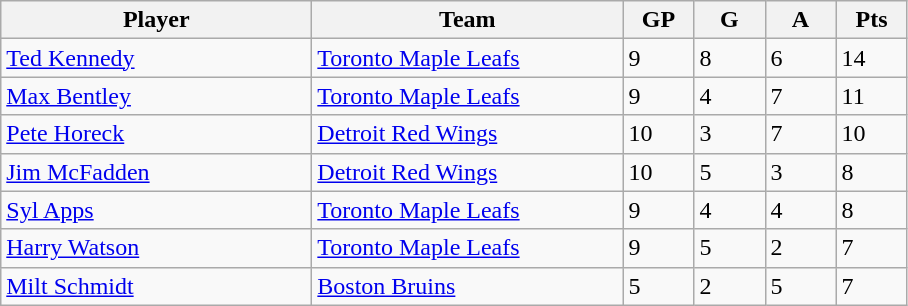<table class="wikitable">
<tr>
<th width="200">Player</th>
<th width="200">Team</th>
<th width="40">GP</th>
<th width="40">G</th>
<th width="40">A</th>
<th width="40">Pts</th>
</tr>
<tr>
<td align=left><a href='#'>Ted Kennedy</a></td>
<td align=left><a href='#'>Toronto Maple Leafs</a></td>
<td>9</td>
<td>8</td>
<td>6</td>
<td>14</td>
</tr>
<tr>
<td align=left><a href='#'>Max Bentley</a></td>
<td align=left><a href='#'>Toronto Maple Leafs</a></td>
<td>9</td>
<td>4</td>
<td>7</td>
<td>11</td>
</tr>
<tr>
<td align=left><a href='#'>Pete Horeck</a></td>
<td align=left><a href='#'>Detroit Red Wings</a></td>
<td>10</td>
<td>3</td>
<td>7</td>
<td>10</td>
</tr>
<tr>
<td align=left><a href='#'>Jim McFadden</a></td>
<td align=left><a href='#'>Detroit Red Wings</a></td>
<td>10</td>
<td>5</td>
<td>3</td>
<td>8</td>
</tr>
<tr>
<td align=left><a href='#'>Syl Apps</a></td>
<td align=left><a href='#'>Toronto Maple Leafs</a></td>
<td>9</td>
<td>4</td>
<td>4</td>
<td>8</td>
</tr>
<tr>
<td align=left><a href='#'>Harry Watson</a></td>
<td align=left><a href='#'>Toronto Maple Leafs</a></td>
<td>9</td>
<td>5</td>
<td>2</td>
<td>7</td>
</tr>
<tr>
<td align=left><a href='#'>Milt Schmidt</a></td>
<td align=left><a href='#'>Boston Bruins</a></td>
<td>5</td>
<td>2</td>
<td>5</td>
<td>7</td>
</tr>
</table>
